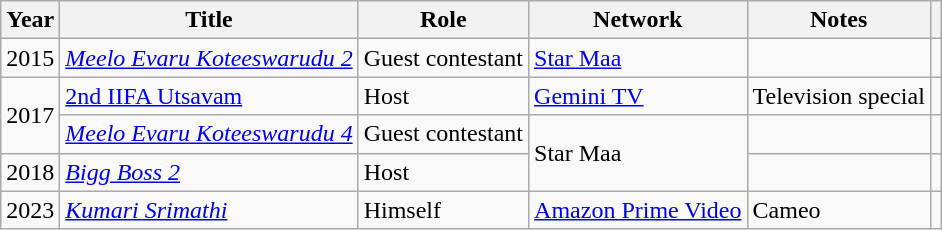<table class="wikitable sortable">
<tr>
<th>Year</th>
<th>Title</th>
<th>Role</th>
<th>Network</th>
<th>Notes</th>
<th scope="col" class="unsortable"></th>
</tr>
<tr>
<td>2015</td>
<td><em><a href='#'>Meelo Evaru Koteeswarudu 2</a></em></td>
<td>Guest contestant</td>
<td><a href='#'>Star Maa</a></td>
<td></td>
<td></td>
</tr>
<tr>
<td rowspan="2">2017</td>
<td><a href='#'>2nd IIFA Utsavam</a></td>
<td>Host</td>
<td><a href='#'>Gemini TV</a></td>
<td>Television special</td>
<td></td>
</tr>
<tr>
<td><em><a href='#'>Meelo Evaru Koteeswarudu 4</a></em></td>
<td>Guest contestant</td>
<td rowspan="2">Star Maa</td>
<td></td>
<td></td>
</tr>
<tr>
<td>2018</td>
<td><em><a href='#'>Bigg Boss 2</a></em></td>
<td>Host</td>
<td></td>
<td></td>
</tr>
<tr>
<td>2023</td>
<td><em><a href='#'>Kumari Srimathi</a></em></td>
<td>Himself</td>
<td><a href='#'>Amazon Prime Video</a></td>
<td>Cameo</td>
<td></td>
</tr>
</table>
